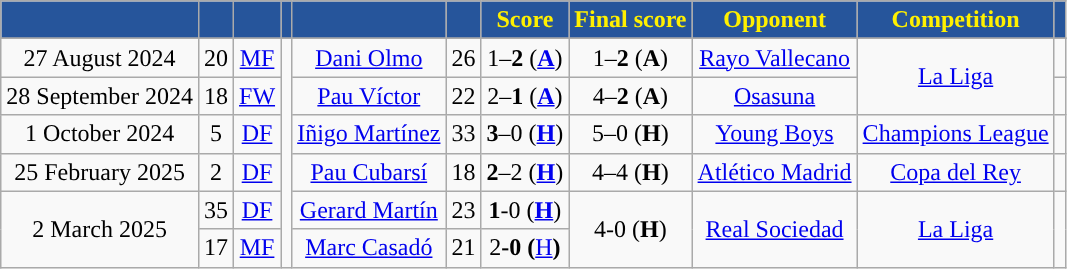<table class="wikitable" style="text-align:center">
<tr>
<th style="background:#26559B;color:#FFF000;"></th>
<th style="background:#26559B;color:#FFF000;"></th>
<th style="background:#26559B;color:#FFF000;"></th>
<th style="background:#26559B;color:#FFF000;"></th>
<th style="background:#26559B;color:#FFF000;"></th>
<th style="background:#26559B;color:#FFF000;"></th>
<th style="background:#26559B;color:#FFF000;">Score</th>
<th style="background:#26559B;color:#FFF000;">Final score</th>
<th style="background:#26559B;color:#FFF000;">Opponent</th>
<th style="background:#26559B;color:#FFF000;">Competition</th>
<th style="background:#26559B;color:#FFF000;"></th>
</tr>
<tr>
</tr>
<tr>
<td>27 August 2024</td>
<td>20</td>
<td><a href='#'>MF</a></td>
<td rowspan="6"></td>
<td><a href='#'>Dani Olmo</a></td>
<td>26</td>
<td>1–<strong>2</strong> (<a href='#'><strong>A</strong></a>)</td>
<td>1–<strong>2</strong> (<strong>A</strong>)</td>
<td><a href='#'>Rayo Vallecano</a></td>
<td rowspan=2><a href='#'>La Liga</a></td>
<td></td>
</tr>
<tr>
<td>28 September 2024</td>
<td>18</td>
<td><a href='#'>FW</a></td>
<td><a href='#'>Pau Víctor</a></td>
<td>22</td>
<td>2–<strong>1</strong> (<a href='#'><strong>A</strong></a>)</td>
<td>4–<strong>2</strong> (<strong>A</strong>)</td>
<td><a href='#'>Osasuna</a></td>
<td></td>
</tr>
<tr>
<td>1 October 2024</td>
<td>5</td>
<td><a href='#'>DF</a></td>
<td><a href='#'>Iñigo Martínez</a></td>
<td>33</td>
<td><strong>3</strong>–0 (<a href='#'><strong>H</strong></a>)</td>
<td>5–0 (<strong>H</strong>)</td>
<td> <a href='#'>Young Boys</a></td>
<td><a href='#'>Champions League</a></td>
<td></td>
</tr>
<tr>
<td>25 February 2025</td>
<td>2</td>
<td><a href='#'>DF</a></td>
<td><a href='#'>Pau Cubarsí</a></td>
<td>18</td>
<td><strong>2</strong>–2 (<a href='#'><strong>H</strong></a>)</td>
<td>4–4 (<strong>H</strong>)</td>
<td><a href='#'>Atlético Madrid</a></td>
<td><a href='#'>Copa del Rey</a></td>
<td></td>
</tr>
<tr>
<td rowspan=2>2 March 2025</td>
<td>35</td>
<td><a href='#'>DF</a></td>
<td><a href='#'>Gerard Martín</a></td>
<td>23</td>
<td><strong>1</strong>-0 (<a href='#'><strong>H</strong></a>)</td>
<td rowspan=2>4-0 (<strong>H</strong>)</td>
<td rowspan=2><a href='#'>Real Sociedad</a><strong></td>
<td rowspan=2><a href='#'>La Liga</a></td>
<td rowspan=2></td>
</tr>
<tr>
<td>17</td>
<td><a href='#'>MF</a></td>
<td><a href='#'>Marc Casadó</a></td>
<td>21</td>
<td></strong>2<strong>-0 (<a href='#'></strong>H<strong></a>)</td>
</tr>
</table>
